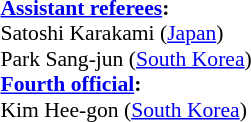<table width=50% style="font-size: 90%">
<tr>
<td><br><strong><a href='#'>Assistant referees</a>:</strong>
<br>Satoshi Karakami (<a href='#'>Japan</a>)
<br>Park Sang-jun (<a href='#'>South Korea</a>)
<br><strong><a href='#'>Fourth official</a>:</strong>
<br>Kim Hee-gon (<a href='#'>South Korea</a>)</td>
</tr>
</table>
